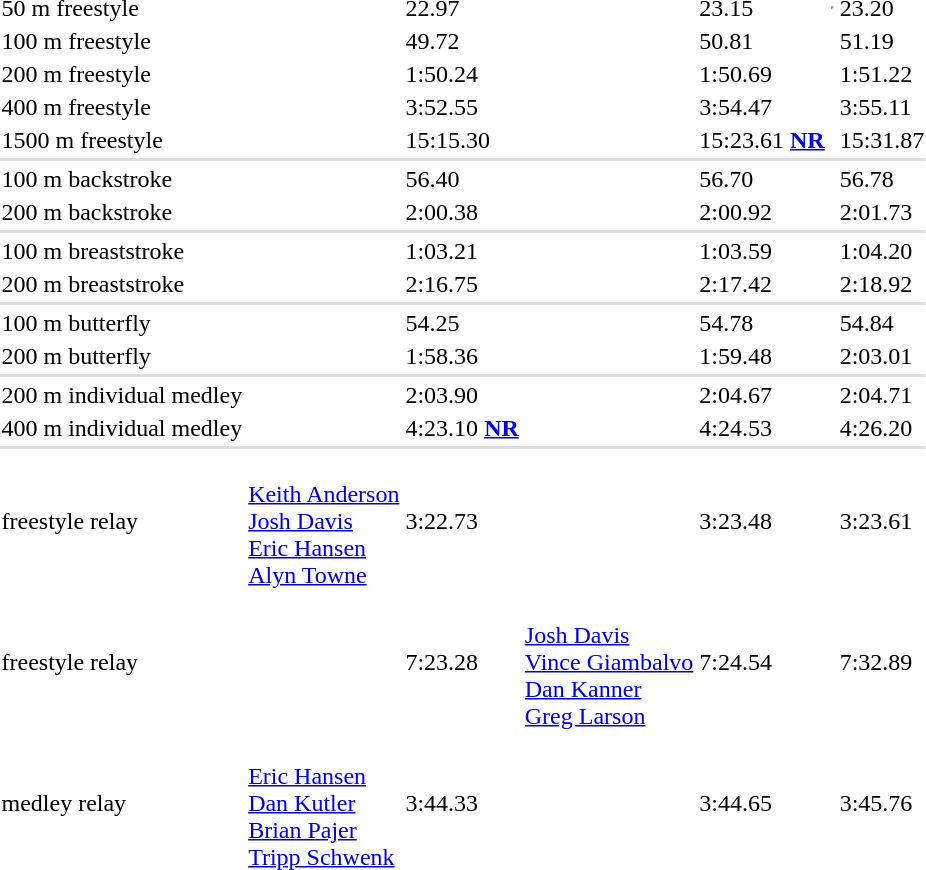<table>
<tr>
<td>50 m freestyle<br></td>
<td></td>
<td>22.97</td>
<td></td>
<td>23.15</td>
<td><hr></td>
<td>23.20</td>
</tr>
<tr>
<td>100 m freestyle<br></td>
<td></td>
<td>49.72</td>
<td></td>
<td>50.81</td>
<td></td>
<td>51.19</td>
</tr>
<tr>
<td>200 m freestyle<br></td>
<td></td>
<td>1:50.24</td>
<td></td>
<td>1:50.69</td>
<td></td>
<td>1:51.22</td>
</tr>
<tr>
<td>400 m freestyle<br></td>
<td></td>
<td>3:52.55</td>
<td></td>
<td>3:54.47</td>
<td></td>
<td>3:55.11</td>
</tr>
<tr>
<td>1500 m freestyle<br></td>
<td></td>
<td>15:15.30</td>
<td></td>
<td>15:23.61 <strong><a href='#'>NR</a></strong></td>
<td></td>
<td>15:31.87</td>
</tr>
<tr bgcolor=#DDDDDD>
<td colspan=7></td>
</tr>
<tr>
<td>100 m backstroke<br></td>
<td></td>
<td>56.40</td>
<td></td>
<td>56.70</td>
<td></td>
<td>56.78</td>
</tr>
<tr>
<td>200 m backstroke<br></td>
<td></td>
<td>2:00.38</td>
<td></td>
<td>2:00.92</td>
<td></td>
<td>2:01.73</td>
</tr>
<tr bgcolor=#DDDDDD>
<td colspan=7></td>
</tr>
<tr>
<td>100 m breaststroke<br></td>
<td></td>
<td>1:03.21</td>
<td></td>
<td>1:03.59</td>
<td></td>
<td>1:04.20</td>
</tr>
<tr>
<td>200 m breaststroke<br></td>
<td></td>
<td>2:16.75</td>
<td></td>
<td>2:17.42</td>
<td></td>
<td>2:18.92</td>
</tr>
<tr bgcolor=#DDDDDD>
<td colspan=7></td>
</tr>
<tr>
<td>100 m butterfly<br></td>
<td></td>
<td>54.25</td>
<td></td>
<td>54.78</td>
<td></td>
<td>54.84</td>
</tr>
<tr>
<td>200 m butterfly<br></td>
<td></td>
<td>1:58.36</td>
<td></td>
<td>1:59.48</td>
<td></td>
<td>2:03.01</td>
</tr>
<tr bgcolor=#DDDDDD>
<td colspan=7></td>
</tr>
<tr>
<td>200 m individual medley<br></td>
<td></td>
<td>2:03.90</td>
<td></td>
<td>2:04.67</td>
<td></td>
<td>2:04.71</td>
</tr>
<tr>
<td>400 m individual medley<br></td>
<td></td>
<td>4:23.10 <strong><a href='#'>NR</a></strong></td>
<td></td>
<td>4:24.53</td>
<td></td>
<td>4:26.20</td>
</tr>
<tr bgcolor=#DDDDDD>
<td colspan=7></td>
</tr>
<tr>
<td> freestyle relay<br></td>
<td><br><a href='#'>Keith Anderson</a><br><a href='#'>Josh Davis</a><br><a href='#'>Eric Hansen</a><br><a href='#'>Alyn Towne</a></td>
<td>3:22.73</td>
<td></td>
<td>3:23.48</td>
<td></td>
<td>3:23.61</td>
</tr>
<tr>
<td> freestyle relay<br></td>
<td></td>
<td>7:23.28</td>
<td><br><a href='#'>Josh Davis</a><br><a href='#'>Vince Giambalvo</a><br><a href='#'>Dan Kanner</a><br><a href='#'>Greg Larson</a></td>
<td>7:24.54</td>
<td></td>
<td>7:32.89</td>
</tr>
<tr>
<td> medley relay<br></td>
<td><br><a href='#'>Eric Hansen</a><br><a href='#'>Dan Kutler</a><br><a href='#'>Brian Pajer</a><br><a href='#'>Tripp Schwenk</a></td>
<td>3:44.33</td>
<td></td>
<td>3:44.65</td>
<td></td>
<td>3:45.76</td>
</tr>
</table>
